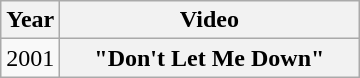<table class="wikitable plainrowheaders">
<tr>
<th>Year</th>
<th style="width:12em;">Video</th>
</tr>
<tr>
<td>2001</td>
<th scope="row">"Don't Let Me Down"</th>
</tr>
</table>
